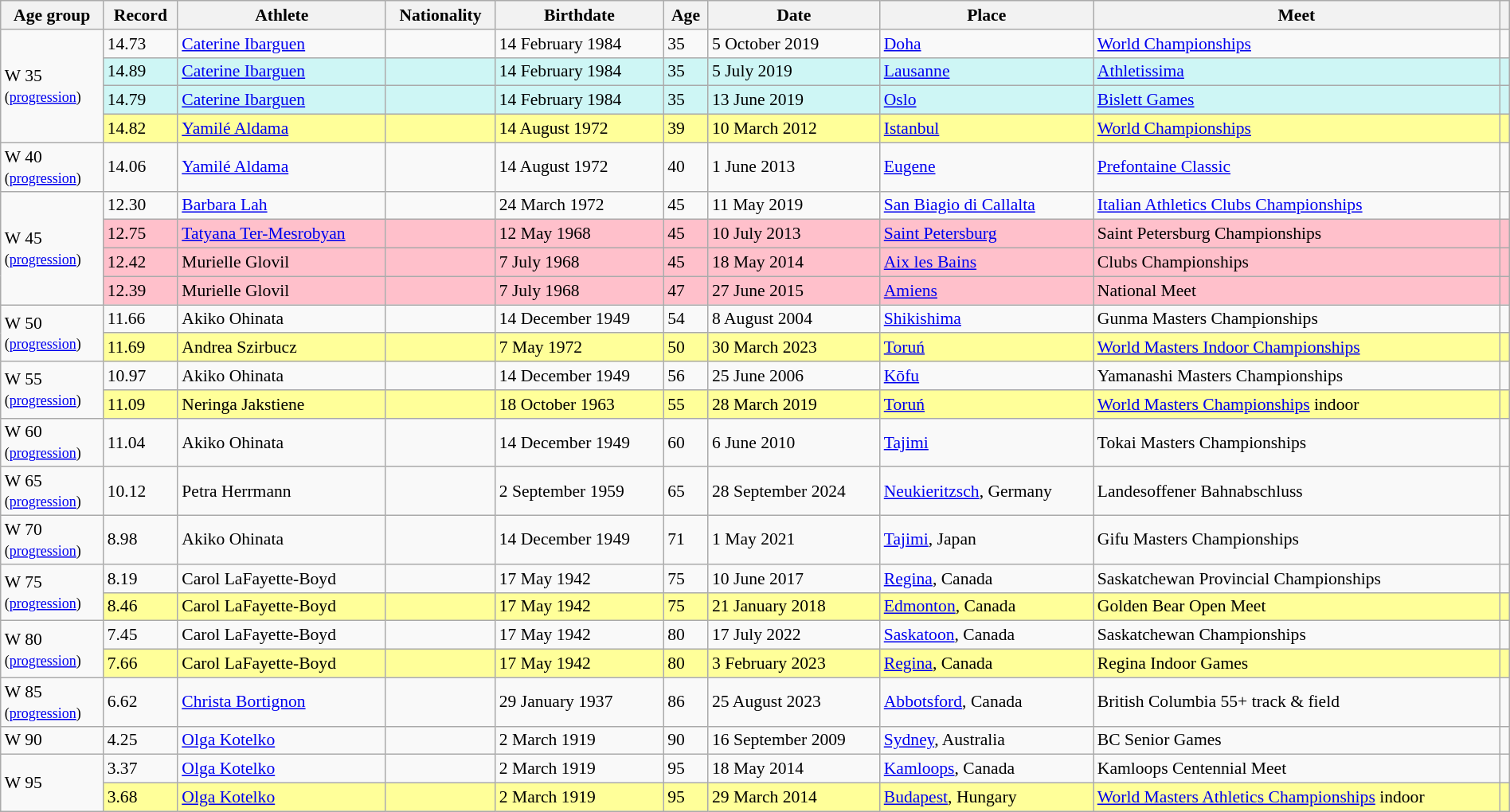<table class="wikitable" style="font-size:90%; width: 100%;">
<tr>
<th>Age group</th>
<th>Record</th>
<th>Athlete</th>
<th>Nationality</th>
<th>Birthdate</th>
<th>Age</th>
<th>Date</th>
<th>Place</th>
<th>Meet</th>
<th></th>
</tr>
<tr>
<td rowspan=4>W 35 <br><small>(<a href='#'>progression</a>)</small></td>
<td>14.73 </td>
<td><a href='#'>Caterine Ibarguen</a></td>
<td></td>
<td>14 February 1984</td>
<td>35</td>
<td>5 October 2019</td>
<td><a href='#'>Doha</a> </td>
<td><a href='#'>World Championships</a></td>
<td></td>
</tr>
<tr style="background:#cef6f5;">
<td>14.89 </td>
<td><a href='#'>Caterine Ibarguen</a></td>
<td></td>
<td>14 February 1984</td>
<td>35</td>
<td>5 July 2019</td>
<td><a href='#'>Lausanne</a> </td>
<td><a href='#'>Athletissima</a></td>
<td></td>
</tr>
<tr style="background:#cef6f5;">
<td>14.79 </td>
<td><a href='#'>Caterine Ibarguen</a></td>
<td></td>
<td>14 February 1984</td>
<td>35</td>
<td>13 June 2019</td>
<td><a href='#'>Oslo</a> </td>
<td><a href='#'>Bislett Games</a></td>
<td></td>
</tr>
<tr style="background:#ff9;">
<td>14.82 </td>
<td><a href='#'>Yamilé Aldama</a></td>
<td></td>
<td>14 August 1972</td>
<td>39</td>
<td>10 March 2012</td>
<td><a href='#'>Istanbul</a> </td>
<td><a href='#'>World Championships</a></td>
<td></td>
</tr>
<tr>
<td>W 40 <br><small>(<a href='#'>progression</a>)</small></td>
<td>14.06 </td>
<td><a href='#'>Yamilé Aldama</a></td>
<td></td>
<td>14 August 1972</td>
<td>40</td>
<td>1 June 2013</td>
<td><a href='#'>Eugene</a> </td>
<td><a href='#'>Prefontaine Classic</a></td>
<td></td>
</tr>
<tr>
<td rowspan=4>W 45 <br><small>(<a href='#'>progression</a>)</small></td>
<td>12.30 </td>
<td><a href='#'>Barbara Lah</a></td>
<td></td>
<td>24 March 1972</td>
<td>45</td>
<td>11 May 2019</td>
<td><a href='#'>San Biagio di Callalta</a> </td>
<td><a href='#'>Italian Athletics Clubs Championships</a></td>
<td></td>
</tr>
<tr style="background:pink">
<td>12.75 </td>
<td><a href='#'>Tatyana Ter-Mesrobyan</a></td>
<td></td>
<td>12 May 1968</td>
<td>45</td>
<td>10 July 2013</td>
<td><a href='#'>Saint Petersburg</a> </td>
<td>Saint Petersburg Championships</td>
<td></td>
</tr>
<tr style="background:pink">
<td>12.42 </td>
<td>Murielle Glovil</td>
<td></td>
<td>7 July 1968</td>
<td>45</td>
<td>18 May 2014</td>
<td><a href='#'>Aix les Bains</a> </td>
<td>Clubs Championships</td>
<td></td>
</tr>
<tr style="background:pink">
<td>12.39 </td>
<td>Murielle Glovil</td>
<td></td>
<td>7 July 1968</td>
<td>47</td>
<td>27 June 2015</td>
<td><a href='#'>Amiens</a> </td>
<td>National Meet</td>
<td></td>
</tr>
<tr>
<td rowspan=2>W 50 <br><small>(<a href='#'>progression</a>)</small></td>
<td>11.66</td>
<td>Akiko Ohinata</td>
<td></td>
<td>14 December 1949</td>
<td>54</td>
<td>8 August 2004</td>
<td><a href='#'>Shikishima</a> </td>
<td>Gunma Masters Championships</td>
<td></td>
</tr>
<tr style="background:#ff9;">
<td>11.69 </td>
<td>Andrea Szirbucz</td>
<td></td>
<td>7 May 1972</td>
<td>50</td>
<td>30 March 2023</td>
<td><a href='#'>Toruń</a> </td>
<td><a href='#'>World Masters Indoor Championships</a></td>
<td></td>
</tr>
<tr>
<td rowspan=2>W 55 <br><small>(<a href='#'>progression</a>)</small></td>
<td>10.97</td>
<td>Akiko Ohinata</td>
<td></td>
<td>14 December 1949</td>
<td>56</td>
<td>25 June 2006</td>
<td><a href='#'>Kōfu</a> </td>
<td>Yamanashi Masters Championships</td>
<td></td>
</tr>
<tr style="background:#ff9;">
<td>11.09 </td>
<td>Neringa Jakstiene</td>
<td></td>
<td>18 October 1963</td>
<td>55</td>
<td>28 March 2019</td>
<td><a href='#'>Toruń</a> </td>
<td><a href='#'>World Masters Championships</a> indoor</td>
<td></td>
</tr>
<tr>
<td>W 60 <br><small>(<a href='#'>progression</a>)</small></td>
<td>11.04 </td>
<td>Akiko Ohinata</td>
<td></td>
<td>14 December 1949</td>
<td>60</td>
<td>6 June 2010</td>
<td><a href='#'>Tajimi</a> </td>
<td>Tokai Masters Championships</td>
<td></td>
</tr>
<tr>
<td>W 65 <br><small>(<a href='#'>progression</a>)</small></td>
<td>10.12 </td>
<td>Petra Herrmann</td>
<td></td>
<td>2 September 1959</td>
<td>65</td>
<td>28 September 2024</td>
<td><a href='#'>Neukieritzsch</a>, Germany</td>
<td>Landesoffener Bahnabschluss</td>
<td></td>
</tr>
<tr>
<td>W 70 <br><small>(<a href='#'>progression</a>)</small></td>
<td>8.98 </td>
<td>Akiko Ohinata</td>
<td></td>
<td>14 December 1949</td>
<td>71</td>
<td>1 May 2021</td>
<td><a href='#'>Tajimi</a>, Japan</td>
<td>Gifu Masters Championships</td>
<td></td>
</tr>
<tr>
<td rowspan=2>W 75 <br><small>(<a href='#'>progression</a>)</small></td>
<td>8.19 </td>
<td>Carol LaFayette-Boyd</td>
<td></td>
<td>17 May 1942</td>
<td>75</td>
<td>10 June 2017</td>
<td><a href='#'>Regina</a>, Canada</td>
<td>Saskatchewan Provincial Championships</td>
<td></td>
</tr>
<tr style="background:#ff9;">
<td>8.46 </td>
<td>Carol LaFayette-Boyd</td>
<td></td>
<td>17 May 1942</td>
<td>75</td>
<td>21 January 2018</td>
<td><a href='#'>Edmonton</a>, Canada</td>
<td>Golden Bear Open Meet</td>
<td></td>
</tr>
<tr>
<td rowspan=2>W 80 <br><small>(<a href='#'>progression</a>)</small></td>
<td>7.45 </td>
<td>Carol LaFayette-Boyd</td>
<td></td>
<td>17 May 1942</td>
<td>80</td>
<td>17 July 2022</td>
<td><a href='#'>Saskatoon</a>, Canada</td>
<td>Saskatchewan Championships</td>
<td></td>
</tr>
<tr style="background:#ff9;">
<td>7.66 </td>
<td>Carol LaFayette-Boyd</td>
<td></td>
<td>17 May 1942</td>
<td>80</td>
<td>3 February 2023</td>
<td><a href='#'>Regina</a>, Canada</td>
<td>Regina Indoor Games</td>
<td></td>
</tr>
<tr>
<td>W 85 <br><small>(<a href='#'>progression</a>)</small></td>
<td>6.62 </td>
<td><a href='#'>Christa Bortignon</a></td>
<td></td>
<td>29 January 1937</td>
<td>86</td>
<td>25 August 2023</td>
<td><a href='#'>Abbotsford</a>, Canada</td>
<td>British Columbia 55+ track & field</td>
<td></td>
</tr>
<tr>
<td>W 90</td>
<td>4.25 </td>
<td><a href='#'>Olga Kotelko</a></td>
<td></td>
<td>2 March 1919</td>
<td>90</td>
<td>16 September 2009</td>
<td><a href='#'>Sydney</a>, Australia</td>
<td>BC Senior Games</td>
<td></td>
</tr>
<tr>
<td rowspan=2>W 95</td>
<td>3.37 </td>
<td><a href='#'>Olga Kotelko</a></td>
<td></td>
<td>2 March 1919</td>
<td>95</td>
<td>18 May 2014</td>
<td><a href='#'>Kamloops</a>, Canada</td>
<td>Kamloops Centennial Meet</td>
<td></td>
</tr>
<tr style="background:#ff9;">
<td>3.68 </td>
<td><a href='#'>Olga Kotelko</a></td>
<td></td>
<td>2 March 1919</td>
<td>95</td>
<td>29 March 2014</td>
<td><a href='#'>Budapest</a>, Hungary</td>
<td><a href='#'>World Masters Athletics Championships</a> indoor</td>
<td></td>
</tr>
</table>
